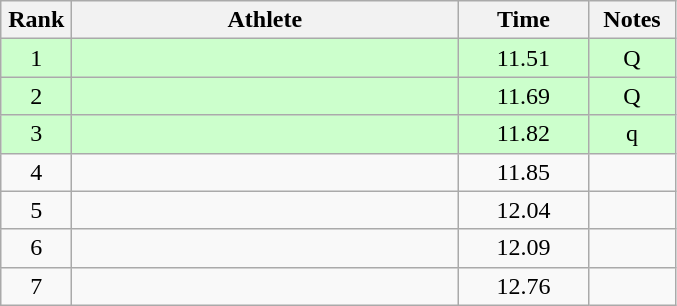<table class="wikitable" style="text-align:center">
<tr>
<th width=40>Rank</th>
<th width=250>Athlete</th>
<th width=80>Time</th>
<th width=50>Notes</th>
</tr>
<tr bgcolor=ccffcc>
<td>1</td>
<td align=left></td>
<td>11.51</td>
<td>Q</td>
</tr>
<tr bgcolor=ccffcc>
<td>2</td>
<td align=left></td>
<td>11.69</td>
<td>Q</td>
</tr>
<tr bgcolor=ccffcc>
<td>3</td>
<td align=left></td>
<td>11.82</td>
<td>q</td>
</tr>
<tr>
<td>4</td>
<td align=left></td>
<td>11.85</td>
<td></td>
</tr>
<tr>
<td>5</td>
<td align=left></td>
<td>12.04</td>
<td></td>
</tr>
<tr>
<td>6</td>
<td align=left></td>
<td>12.09</td>
<td></td>
</tr>
<tr>
<td>7</td>
<td align=left></td>
<td>12.76</td>
<td></td>
</tr>
</table>
